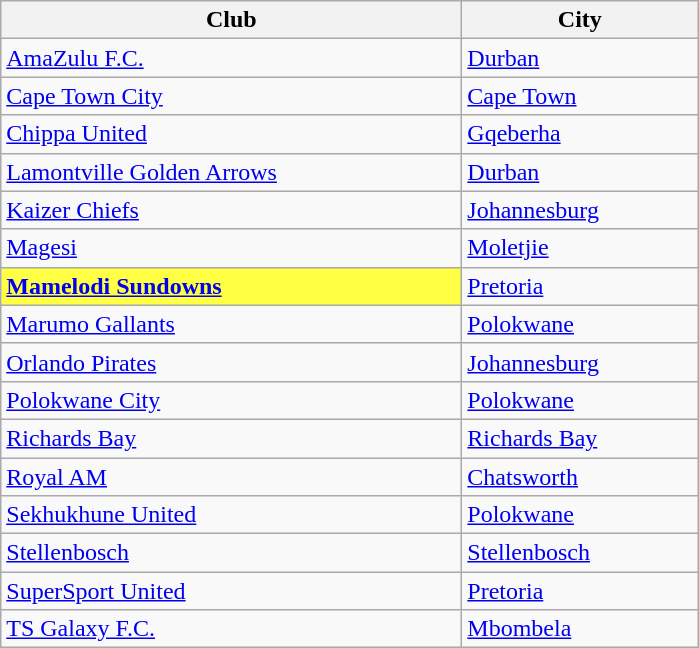<table class="wikitable sortable">
<tr>
<th width="300px">Club</th>
<th width="150px">City</th>
</tr>
<tr>
<td><a href='#'>AmaZulu F.C.</a></td>
<td><a href='#'>Durban</a></td>
</tr>
<tr>
<td><a href='#'>Cape Town City</a></td>
<td><a href='#'>Cape Town</a></td>
</tr>
<tr>
<td><a href='#'>Chippa United</a></td>
<td><a href='#'>Gqeberha</a></td>
</tr>
<tr>
<td><a href='#'>Lamontville Golden Arrows</a></td>
<td><a href='#'>Durban</a></td>
</tr>
<tr>
<td><a href='#'>Kaizer Chiefs</a></td>
<td><a href='#'>Johannesburg</a></td>
</tr>
<tr>
<td><a href='#'>Magesi</a></td>
<td><a href='#'>Moletjie</a></td>
</tr>
<tr>
<td bgcolor=#ffff44><strong><a href='#'>Mamelodi Sundowns</a></strong></td>
<td><a href='#'>Pretoria</a></td>
</tr>
<tr>
<td><a href='#'>Marumo Gallants</a></td>
<td><a href='#'>Polokwane</a></td>
</tr>
<tr>
<td><a href='#'>Orlando Pirates</a></td>
<td><a href='#'>Johannesburg</a></td>
</tr>
<tr>
<td><a href='#'>Polokwane City</a></td>
<td><a href='#'>Polokwane</a></td>
</tr>
<tr>
<td><a href='#'>Richards Bay</a></td>
<td><a href='#'>Richards Bay</a></td>
</tr>
<tr>
<td><a href='#'>Royal AM</a></td>
<td><a href='#'>Chatsworth</a></td>
</tr>
<tr>
<td><a href='#'>Sekhukhune United</a></td>
<td><a href='#'>Polokwane</a></td>
</tr>
<tr>
<td><a href='#'>Stellenbosch</a></td>
<td><a href='#'>Stellenbosch</a></td>
</tr>
<tr>
<td><a href='#'>SuperSport United</a></td>
<td><a href='#'>Pretoria</a></td>
</tr>
<tr>
<td><a href='#'>TS Galaxy F.C.</a></td>
<td><a href='#'>Mbombela</a></td>
</tr>
</table>
